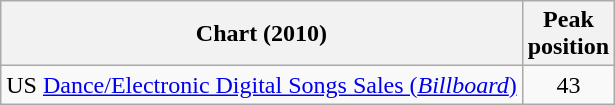<table class="wikitable sortable">
<tr>
<th>Chart (2010)</th>
<th style="text-align:center;">Peak<br>position</th>
</tr>
<tr>
<td>US <a href='#'>Dance/Electronic Digital Songs Sales (<em>Billboard</em>)</a></td>
<td style="text-align:center;">43</td>
</tr>
</table>
